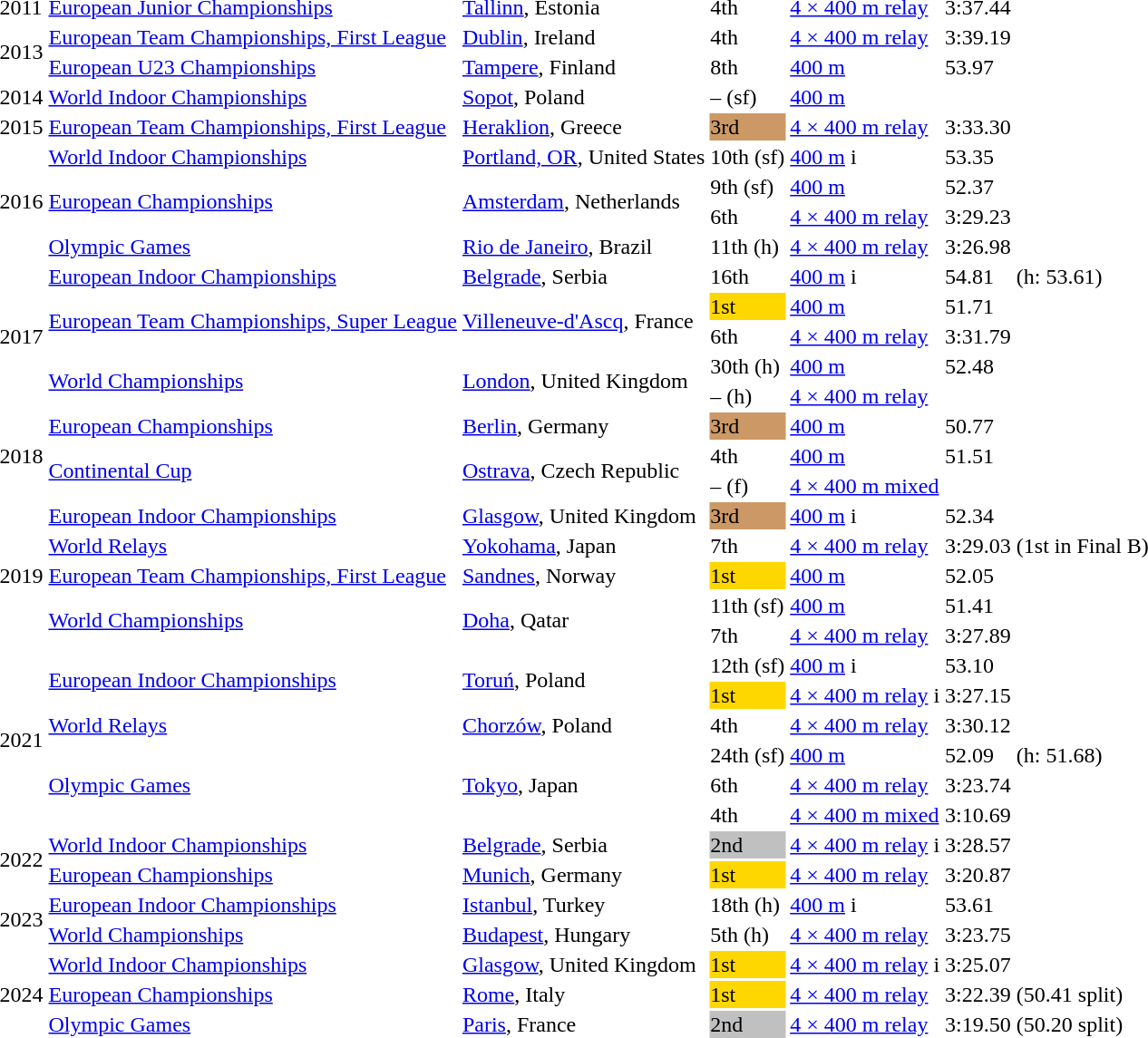<table>
<tr>
<td>2011</td>
<td><a href='#'>European Junior Championships</a></td>
<td><a href='#'>Tallinn</a>, Estonia</td>
<td>4th</td>
<td><a href='#'>4 × 400 m relay</a></td>
<td>3:37.44</td>
<td></td>
</tr>
<tr>
<td rowspan=2>2013</td>
<td><a href='#'>European Team Championships, First League</a></td>
<td><a href='#'>Dublin</a>, Ireland</td>
<td>4th</td>
<td><a href='#'>4 × 400 m relay</a></td>
<td>3:39.19</td>
<td></td>
</tr>
<tr>
<td><a href='#'>European U23 Championships</a></td>
<td><a href='#'>Tampere</a>, Finland</td>
<td>8th</td>
<td><a href='#'>400 m</a></td>
<td>53.97</td>
<td></td>
</tr>
<tr>
<td>2014</td>
<td><a href='#'>World Indoor Championships</a></td>
<td><a href='#'>Sopot</a>, Poland</td>
<td>– (sf)</td>
<td><a href='#'>400 m</a> </td>
<td></td>
<td></td>
</tr>
<tr>
<td>2015</td>
<td><a href='#'>European Team Championships, First League</a></td>
<td><a href='#'>Heraklion</a>, Greece</td>
<td bgcolor=cc9966>3rd</td>
<td><a href='#'>4 × 400 m relay</a></td>
<td>3:33.30</td>
<td></td>
</tr>
<tr>
<td rowspan=4>2016</td>
<td><a href='#'>World Indoor Championships</a></td>
<td><a href='#'>Portland, OR</a>, United States</td>
<td>10th (sf)</td>
<td><a href='#'>400 m</a> i</td>
<td>53.35</td>
<td></td>
</tr>
<tr>
<td rowspan=2><a href='#'>European Championships</a></td>
<td rowspan=2><a href='#'>Amsterdam</a>, Netherlands</td>
<td>9th (sf)</td>
<td><a href='#'>400 m</a></td>
<td>52.37</td>
<td></td>
</tr>
<tr>
<td>6th</td>
<td><a href='#'>4 × 400 m relay</a></td>
<td>3:29.23</td>
<td></td>
</tr>
<tr>
<td><a href='#'>Olympic Games</a></td>
<td><a href='#'>Rio de Janeiro</a>, Brazil</td>
<td>11th (h)</td>
<td><a href='#'>4 × 400 m relay</a></td>
<td>3:26.98</td>
<td><strong></strong></td>
</tr>
<tr>
<td rowspan=5>2017</td>
<td><a href='#'>European Indoor Championships</a></td>
<td><a href='#'>Belgrade</a>, Serbia</td>
<td>16th</td>
<td><a href='#'>400 m</a> i</td>
<td>54.81</td>
<td>(h: 53.61)</td>
</tr>
<tr>
<td rowspan=2><a href='#'>European Team Championships, Super League</a></td>
<td rowspan=2><a href='#'>Villeneuve-d'Ascq</a>, France</td>
<td bgcolor=gold>1st</td>
<td><a href='#'>400 m</a></td>
<td>51.71</td>
<td></td>
</tr>
<tr>
<td>6th</td>
<td><a href='#'>4 × 400 m relay</a></td>
<td>3:31.79</td>
<td></td>
</tr>
<tr>
<td rowspan=2><a href='#'>World Championships</a></td>
<td rowspan=2><a href='#'>London</a>, United Kingdom</td>
<td>30th (h)</td>
<td><a href='#'>400 m</a></td>
<td>52.48</td>
<td></td>
</tr>
<tr>
<td>– (h)</td>
<td><a href='#'>4 × 400 m relay</a></td>
<td></td>
<td></td>
</tr>
<tr>
<td rowspan=3>2018</td>
<td><a href='#'>European Championships</a></td>
<td><a href='#'>Berlin</a>, Germany</td>
<td bgcolor=cc9966>3rd</td>
<td><a href='#'>400 m</a></td>
<td>50.77</td>
<td><strong></strong></td>
</tr>
<tr>
<td rowspan=2><a href='#'>Continental Cup</a></td>
<td rowspan=2><a href='#'>Ostrava</a>, Czech Republic</td>
<td>4th</td>
<td><a href='#'>400 m</a></td>
<td>51.51</td>
<td rowspan=2></td>
</tr>
<tr>
<td>– (f)</td>
<td><a href='#'>4 × 400 m mixed</a></td>
<td></td>
</tr>
<tr>
<td rowspan=5>2019</td>
<td><a href='#'>European Indoor Championships</a></td>
<td><a href='#'>Glasgow</a>, United Kingdom</td>
<td bgcolor=cc9966>3rd</td>
<td><a href='#'>400 m</a> i</td>
<td>52.34</td>
<td></td>
</tr>
<tr>
<td><a href='#'>World Relays</a></td>
<td><a href='#'>Yokohama</a>, Japan</td>
<td>7th</td>
<td><a href='#'>4 × 400 m relay</a></td>
<td>3:29.03</td>
<td>(1st in Final B)</td>
</tr>
<tr>
<td><a href='#'>European Team Championships, First League</a></td>
<td><a href='#'>Sandnes</a>, Norway</td>
<td bgcolor=gold>1st</td>
<td><a href='#'>400 m</a></td>
<td>52.05</td>
<td></td>
</tr>
<tr>
<td rowspan=2><a href='#'>World Championships</a></td>
<td rowspan=2><a href='#'>Doha</a>, Qatar</td>
<td>11th (sf)</td>
<td><a href='#'>400 m</a></td>
<td>51.41</td>
<td></td>
</tr>
<tr>
<td>7th</td>
<td><a href='#'>4 × 400 m relay</a></td>
<td>3:27.89</td>
<td></td>
</tr>
<tr>
<td rowspan=6>2021</td>
<td rowspan=2><a href='#'>European Indoor Championships</a></td>
<td rowspan=2><a href='#'>Toruń</a>, Poland</td>
<td>12th (sf)</td>
<td><a href='#'>400 m</a> i</td>
<td>53.10</td>
<td></td>
</tr>
<tr>
<td bgcolor=gold>1st</td>
<td><a href='#'>4 × 400 m relay</a> i</td>
<td>3:27.15</td>
<td> <strong></strong> <strong></strong></td>
</tr>
<tr>
<td><a href='#'>World Relays</a></td>
<td><a href='#'>Chorzów</a>, Poland</td>
<td>4th</td>
<td><a href='#'>4 × 400 m relay</a></td>
<td>3:30.12</td>
<td></td>
</tr>
<tr>
<td rowspan=3><a href='#'>Olympic Games</a></td>
<td rowspan=3><a href='#'>Tokyo</a>, Japan</td>
<td>24th (sf)</td>
<td><a href='#'>400 m</a></td>
<td>52.09</td>
<td>(h: 51.68)</td>
</tr>
<tr>
<td>6th</td>
<td><a href='#'>4 × 400 m relay</a></td>
<td>3:23.74</td>
<td><strong></strong></td>
</tr>
<tr>
<td>4th</td>
<td><a href='#'>4 × 400 m mixed</a></td>
<td>3:10.69</td>
<td><strong></strong></td>
</tr>
<tr>
<td rowspan=2>2022</td>
<td><a href='#'>World Indoor Championships</a></td>
<td><a href='#'>Belgrade</a>, Serbia</td>
<td bgcolor=silver>2nd</td>
<td><a href='#'>4 × 400 m relay</a> i</td>
<td>3:28.57</td>
<td></td>
</tr>
<tr>
<td><a href='#'>European Championships</a></td>
<td><a href='#'>Munich</a>, Germany</td>
<td bgcolor=gold>1st</td>
<td><a href='#'>4 × 400 m relay</a></td>
<td>3:20.87</td>
<td> <strong></strong></td>
</tr>
<tr>
<td rowspan=2>2023</td>
<td><a href='#'>European Indoor Championships</a></td>
<td><a href='#'>Istanbul</a>, Turkey</td>
<td>18th (h)</td>
<td><a href='#'>400 m</a> i</td>
<td>53.61</td>
</tr>
<tr>
<td><a href='#'>World Championships</a></td>
<td><a href='#'>Budapest</a>, Hungary</td>
<td>5th (h)</td>
<td><a href='#'>4 × 400 m relay</a></td>
<td>3:23.75</td>
</tr>
<tr>
<td rowspan="3">2024</td>
<td><a href='#'>World Indoor Championships</a></td>
<td><a href='#'>Glasgow</a>, United Kingdom</td>
<td bgcolor=gold>1st</td>
<td><a href='#'>4 × 400 m relay</a> i</td>
<td>3:25.07</td>
<td></td>
</tr>
<tr>
<td><a href='#'>European Championships</a></td>
<td><a href='#'>Rome</a>, Italy</td>
<td bgcolor=gold>1st</td>
<td><a href='#'>4 × 400 m relay</a></td>
<td>3:22.39</td>
<td>(50.41 split)</td>
</tr>
<tr>
<td><a href='#'>Olympic Games</a></td>
<td><a href='#'>Paris</a>, France</td>
<td bgcolor=silver>2nd</td>
<td><a href='#'>4 × 400 m relay</a></td>
<td>3:19.50</td>
<td> (50.20 split)</td>
</tr>
</table>
